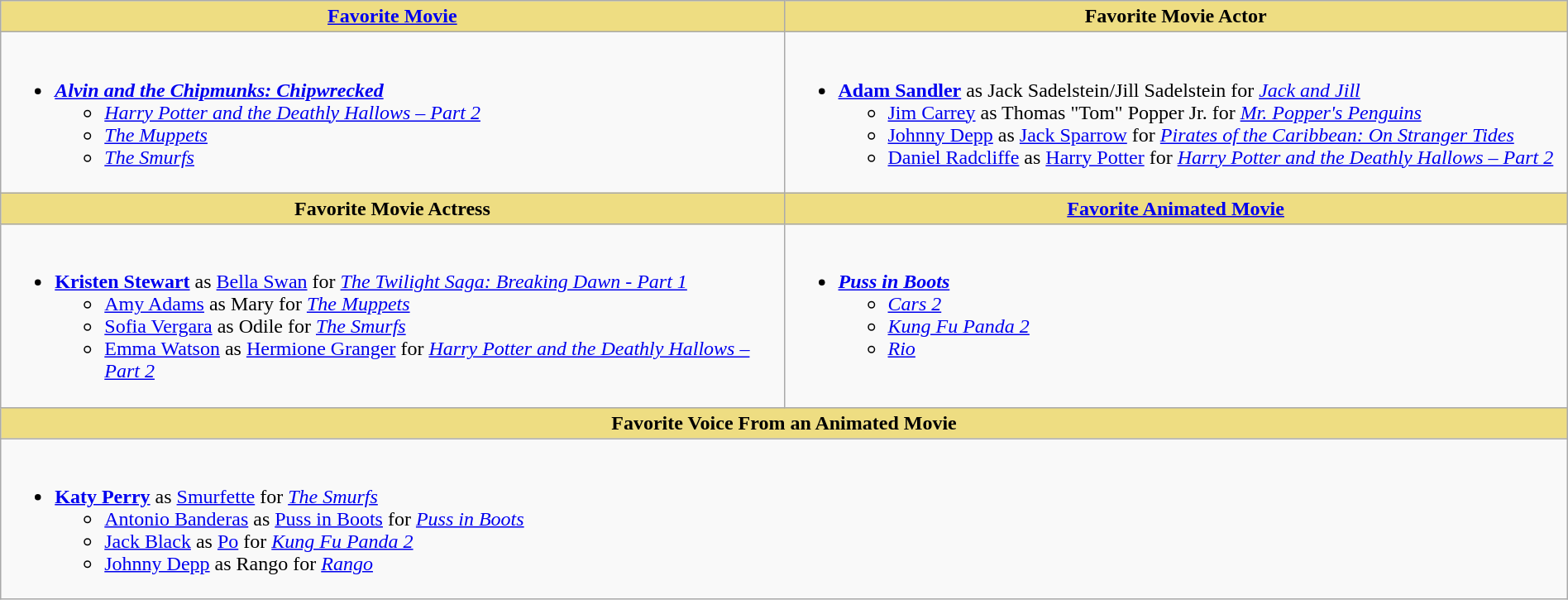<table class="wikitable" style="width:100%;">
<tr>
<th style="background:#EEDD82; width:50%"><a href='#'>Favorite Movie</a></th>
<th style="background:#EEDD82; width:50%">Favorite Movie Actor</th>
</tr>
<tr>
<td valign="top"><br><ul><li><strong><em><a href='#'>Alvin and the Chipmunks: Chipwrecked</a></em></strong><ul><li><em><a href='#'>Harry Potter and the Deathly Hallows – Part 2</a></em></li><li><em><a href='#'>The Muppets</a></em></li><li><em><a href='#'>The Smurfs</a></em></li></ul></li></ul></td>
<td valign="top"><br><ul><li><strong><a href='#'>Adam Sandler</a></strong> as Jack Sadelstein/Jill Sadelstein for <em><a href='#'>Jack and Jill</a></em><ul><li><a href='#'>Jim Carrey</a> as Thomas "Tom" Popper Jr. for <em><a href='#'>Mr. Popper's Penguins</a></em></li><li><a href='#'>Johnny Depp</a> as <a href='#'>Jack Sparrow</a> for <em><a href='#'>Pirates of the Caribbean: On Stranger Tides</a></em></li><li><a href='#'>Daniel Radcliffe</a> as <a href='#'>Harry Potter</a> for <em><a href='#'>Harry Potter and the Deathly Hallows – Part 2</a></em></li></ul></li></ul></td>
</tr>
<tr>
<th style="background:#EEDD82; width:50%">Favorite Movie Actress</th>
<th style="background:#EEDD82; width:50%"><a href='#'>Favorite Animated Movie</a></th>
</tr>
<tr>
<td valign="top"><br><ul><li><strong><a href='#'>Kristen Stewart</a></strong> as <a href='#'>Bella Swan</a> for <em><a href='#'>The Twilight Saga: Breaking Dawn - Part 1</a></em><ul><li><a href='#'>Amy Adams</a> as Mary for <em><a href='#'>The Muppets</a></em></li><li><a href='#'>Sofia Vergara</a> as Odile for <em><a href='#'>The Smurfs</a></em></li><li><a href='#'>Emma Watson</a> as <a href='#'>Hermione Granger</a> for <em><a href='#'>Harry Potter and the Deathly Hallows – Part 2</a></em></li></ul></li></ul></td>
<td valign="top"><br><ul><li><strong><em><a href='#'>Puss in Boots</a></em></strong><ul><li><em><a href='#'>Cars 2</a></em></li><li><em><a href='#'>Kung Fu Panda 2</a></em></li><li><em><a href='#'>Rio</a></em></li></ul></li></ul></td>
</tr>
<tr>
<th style="background:#EEDD82;" colspan="2">Favorite Voice From an Animated Movie</th>
</tr>
<tr>
<td colspan="2" valign="top"><br><ul><li><strong><a href='#'>Katy Perry</a></strong> as <a href='#'>Smurfette</a> for <em><a href='#'>The Smurfs</a></em><ul><li><a href='#'>Antonio Banderas</a> as <a href='#'>Puss in Boots</a> for <em><a href='#'>Puss in Boots</a></em></li><li><a href='#'>Jack Black</a> as <a href='#'>Po</a> for <em><a href='#'>Kung Fu Panda 2</a></em></li><li><a href='#'>Johnny Depp</a> as Rango for <em><a href='#'>Rango</a></em></li></ul></li></ul></td>
</tr>
</table>
